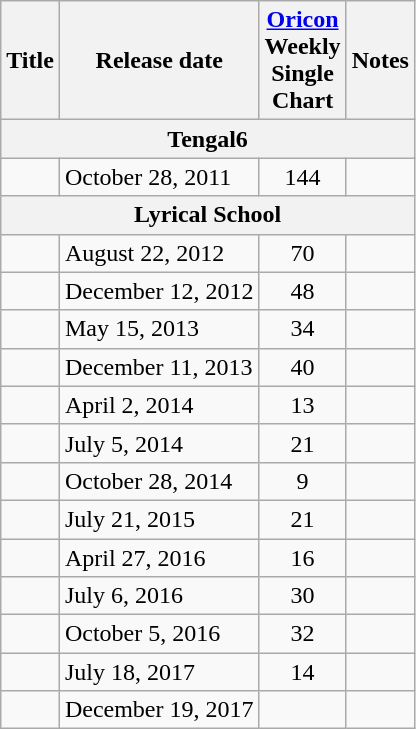<table class="wikitable">
<tr>
<th>Title</th>
<th>Release date</th>
<th><a href='#'>Oricon</a><br>Weekly<br>Single<br>Chart<br></th>
<th>Notes</th>
</tr>
<tr>
<th colspan="4">Tengal6</th>
</tr>
<tr>
<td></td>
<td>October 28, 2011</td>
<td align="center">144</td>
<td><small></small></td>
</tr>
<tr>
<th colspan="4">Lyrical School</th>
</tr>
<tr>
<td></td>
<td>August 22, 2012</td>
<td align="center">70</td>
<td><small></small></td>
</tr>
<tr>
<td></td>
<td>December 12, 2012</td>
<td align="center">48</td>
<td><small></small></td>
</tr>
<tr>
<td></td>
<td>May 15, 2013</td>
<td align="center">34</td>
<td><small></small></td>
</tr>
<tr>
<td></td>
<td>December 11, 2013</td>
<td align="center">40</td>
<td><small></small></td>
</tr>
<tr>
<td></td>
<td>April 2, 2014</td>
<td align="center">13</td>
<td><small></small></td>
</tr>
<tr>
<td></td>
<td>July 5, 2014</td>
<td align="center">21</td>
<td><small></small></td>
</tr>
<tr>
<td></td>
<td>October 28, 2014</td>
<td align="center">9</td>
<td><small></small></td>
</tr>
<tr>
<td></td>
<td>July 21, 2015</td>
<td align="center">21</td>
<td><small></small></td>
</tr>
<tr>
<td></td>
<td>April 27, 2016</td>
<td align="center">16</td>
<td><small></small></td>
</tr>
<tr>
<td></td>
<td>July 6, 2016</td>
<td align="center">30</td>
<td><small></small></td>
</tr>
<tr>
<td></td>
<td>October 5, 2016</td>
<td align="center">32</td>
<td><small></small></td>
</tr>
<tr>
<td></td>
<td>July 18, 2017</td>
<td align="center">14</td>
<td><small></small></td>
</tr>
<tr>
<td></td>
<td>December 19, 2017</td>
<td align="center"></td>
<td><small></small></td>
</tr>
</table>
